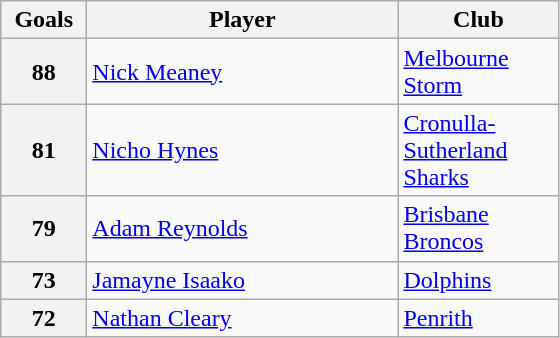<table class="wikitable" style="text-align:left;">
<tr>
<th width=50>Goals</th>
<th width=200>Player</th>
<th width=100>Club</th>
</tr>
<tr>
<th>88</th>
<td><a href='#'>Nick Meaney</a></td>
<td><a href='#'>Melbourne Storm</a></td>
</tr>
<tr>
<th>81</th>
<td><a href='#'>Nicho Hynes</a></td>
<td><a href='#'>Cronulla-Sutherland Sharks</a></td>
</tr>
<tr>
<th>79</th>
<td><a href='#'>Adam Reynolds</a></td>
<td><a href='#'>Brisbane Broncos</a></td>
</tr>
<tr>
<th>73</th>
<td><a href='#'>Jamayne Isaako</a></td>
<td><a href='#'>Dolphins</a></td>
</tr>
<tr>
<th>72</th>
<td><a href='#'>Nathan Cleary</a></td>
<td><a href='#'>Penrith</a></td>
</tr>
</table>
